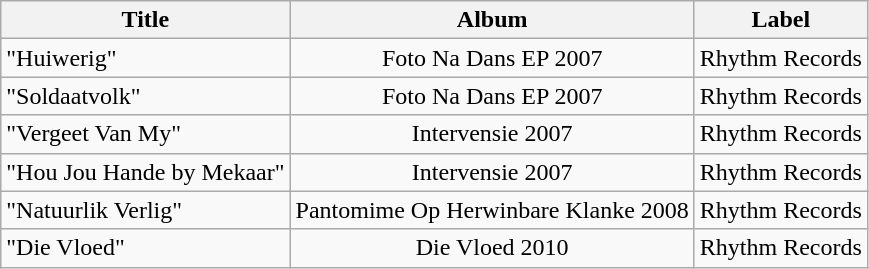<table class="wikitable">
<tr>
<th align="left">Title</th>
<th align="center">Album</th>
<th align="left">Label</th>
</tr>
<tr>
<td align="left">"Huiwerig"</td>
<td align="center">Foto Na Dans EP 2007</td>
<td align="left">Rhythm Records</td>
</tr>
<tr>
<td align="left">"Soldaatvolk"</td>
<td align="center">Foto Na Dans EP 2007</td>
<td align="left">Rhythm Records</td>
</tr>
<tr>
<td align="left">"Vergeet Van My"</td>
<td align="center">Intervensie 2007</td>
<td align="left">Rhythm Records</td>
</tr>
<tr>
<td align="left">"Hou Jou Hande by Mekaar"</td>
<td align="center">Intervensie 2007</td>
<td align="left">Rhythm Records</td>
</tr>
<tr>
<td align="left">"Natuurlik Verlig"</td>
<td align="center">Pantomime Op Herwinbare Klanke 2008</td>
<td align="left">Rhythm Records</td>
</tr>
<tr>
<td align="left">"Die Vloed"</td>
<td align="center">Die Vloed 2010</td>
<td align="left">Rhythm Records</td>
</tr>
</table>
